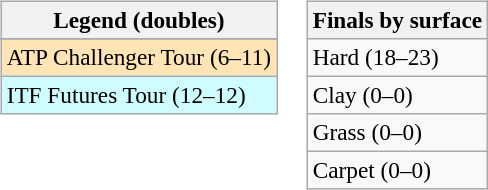<table>
<tr valign=top>
<td><br><table class=wikitable style=font-size:97%>
<tr>
<th>Legend (doubles)</th>
</tr>
<tr bgcolor=e5d1cb>
</tr>
<tr bgcolor=moccasin>
<td>ATP Challenger Tour (6–11)</td>
</tr>
<tr bgcolor=cffcff>
<td>ITF Futures Tour (12–12)</td>
</tr>
</table>
</td>
<td><br><table class=wikitable style=font-size:97%>
<tr>
<th>Finals by surface</th>
</tr>
<tr>
<td>Hard (18–23)</td>
</tr>
<tr>
<td>Clay (0–0)</td>
</tr>
<tr>
<td>Grass (0–0)</td>
</tr>
<tr>
<td>Carpet (0–0)</td>
</tr>
</table>
</td>
</tr>
</table>
